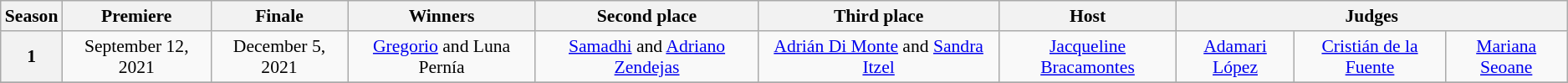<table class="wikitable" style="text-align:center; line-height:17px; font-size:90%; width:auto;">
<tr>
<th width="03%">Season</th>
<th>Premiere</th>
<th>Finale</th>
<th>Winners</th>
<th>Second place</th>
<th>Third place</th>
<th>Host</th>
<th colspan="3">Judges</th>
</tr>
<tr>
<th>1</th>
<td>September 12, 2021</td>
<td>December 5, 2021</td>
<td><a href='#'>Gregorio</a> and Luna Pernía</td>
<td><a href='#'>Samadhi</a> and <a href='#'>Adriano Zendejas</a></td>
<td><a href='#'>Adrián Di Monte</a> and <a href='#'>Sandra Itzel</a></td>
<td><a href='#'>Jacqueline Bracamontes</a></td>
<td><a href='#'>Adamari López</a></td>
<td><a href='#'>Cristián de la Fuente</a></td>
<td><a href='#'>Mariana Seoane</a></td>
</tr>
<tr>
</tr>
</table>
